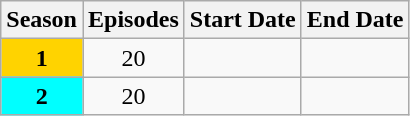<table class="wikitable" style="text-align:center">
<tr>
<th scope="col">Season</th>
<th scope="col">Episodes</th>
<th scope="col">Start Date</th>
<th scope="col">End Date</th>
</tr>
<tr>
<th style="background:#FFD300; color:000">1</th>
<td>20</td>
<td></td>
<td></td>
</tr>
<tr>
<th style="background:#00FFFF; color:000">2</th>
<td>20</td>
<td></td>
<td></td>
</tr>
</table>
